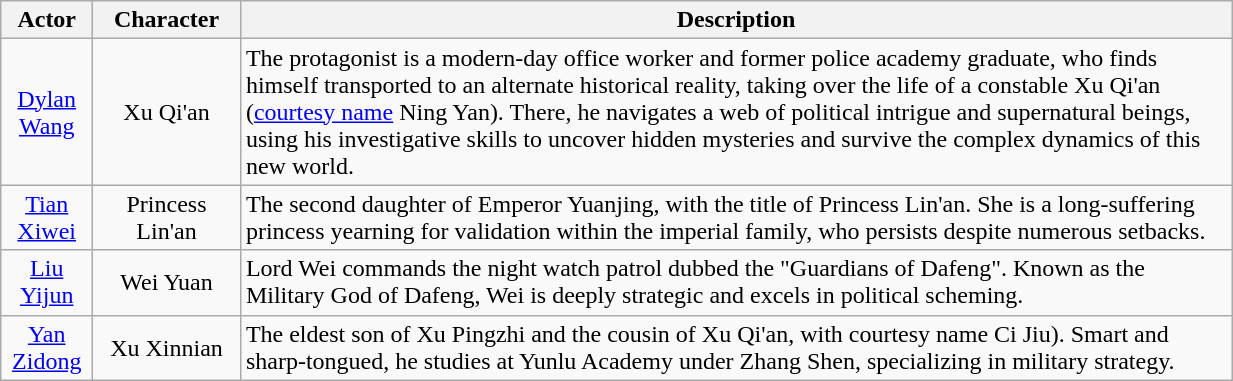<table class="wikitable" style="text-align:center" width="65%">
<tr>
<th><strong>Actor</strong></th>
<th width="12%"><strong>Character</strong></th>
<th><strong>Description</strong></th>
</tr>
<tr>
<td><a href='#'>Dylan Wang</a></td>
<td>Xu Qi'an</td>
<td align="left">The protagonist is a modern-day office worker and former police academy graduate, who finds himself transported to an alternate historical reality, taking over the life of a constable Xu Qi'an (<a href='#'>courtesy name</a> Ning Yan). There, he navigates a web of political intrigue and supernatural beings, using his investigative skills to uncover hidden mysteries and survive the complex dynamics of this new world.</td>
</tr>
<tr>
<td><a href='#'>Tian Xiwei</a></td>
<td>Princess Lin'an</td>
<td align="left">The second daughter of Emperor Yuanjing, with the title of Princess Lin'an. She is a long-suffering princess yearning for validation within the imperial family, who persists despite numerous setbacks.</td>
</tr>
<tr>
<td><a href='#'>Liu Yijun</a></td>
<td>Wei Yuan</td>
<td align="left">Lord Wei commands the night watch patrol dubbed the "Guardians of Dafeng". Known as the Military God of Dafeng, Wei is deeply strategic and excels in political scheming.</td>
</tr>
<tr>
<td><a href='#'>Yan Zidong</a></td>
<td>Xu Xinnian</td>
<td align="left">The eldest son of Xu Pingzhi and the cousin of Xu Qi'an, with courtesy name Ci Jiu). Smart and sharp-tongued, he studies at Yunlu Academy under Zhang Shen, specializing in military strategy.</td>
</tr>
</table>
